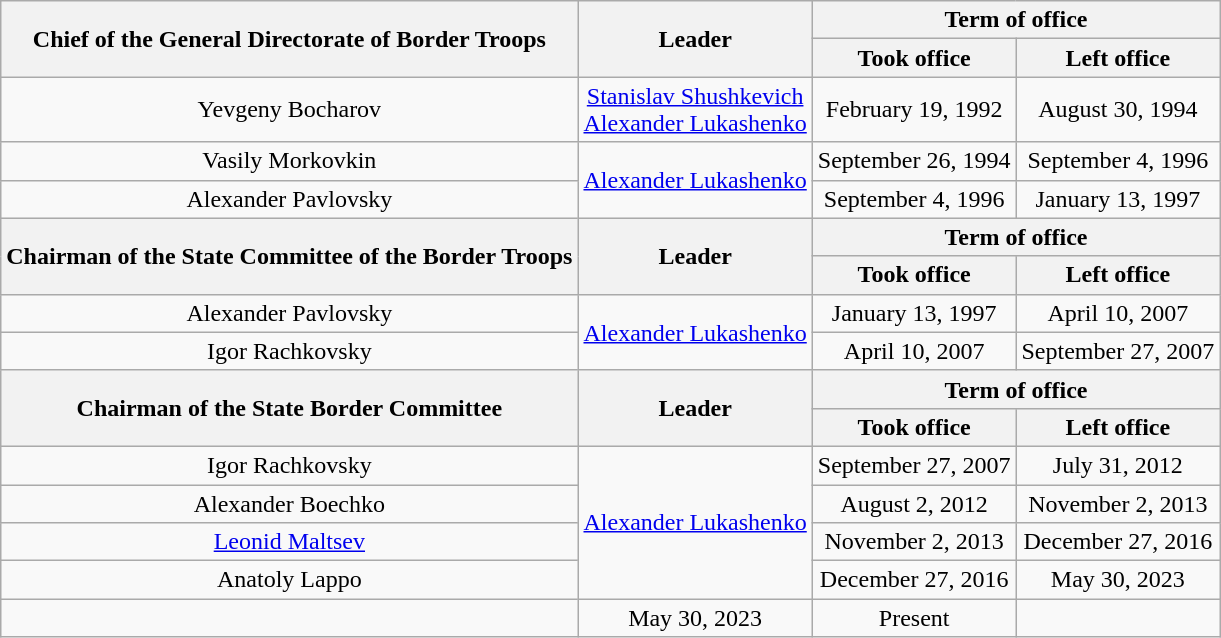<table class="wikitable" style="text-align:center">
<tr>
<th rowspan="2">Chief of the General Directorate of Border Troops</th>
<th rowspan="2">Leader</th>
<th colspan="2">Term of office</th>
</tr>
<tr>
<th>Took office</th>
<th>Left office</th>
</tr>
<tr>
<td>Yevgeny Bocharov</td>
<td><a href='#'>Stanislav Shushkevich</a><br><a href='#'>Alexander Lukashenko</a></td>
<td>February 19, 1992</td>
<td>August 30, 1994</td>
</tr>
<tr>
<td>Vasily Morkovkin</td>
<td rowspan="2"><a href='#'>Alexander Lukashenko</a></td>
<td>September 26, 1994</td>
<td>September 4, 1996</td>
</tr>
<tr>
<td>Alexander Pavlovsky</td>
<td>September 4, 1996</td>
<td>January 13, 1997</td>
</tr>
<tr>
<th rowspan="2">Chairman of the State Committee of the Border Troops</th>
<th rowspan="2">Leader</th>
<th colspan="2">Term of office</th>
</tr>
<tr>
<th>Took office</th>
<th>Left office</th>
</tr>
<tr>
<td>Alexander Pavlovsky</td>
<td rowspan="2"><a href='#'>Alexander Lukashenko</a></td>
<td>January 13, 1997</td>
<td>April 10, 2007</td>
</tr>
<tr>
<td>Igor Rachkovsky</td>
<td>April 10, 2007</td>
<td>September 27, 2007</td>
</tr>
<tr>
<th rowspan="2">Chairman of the State Border Committee</th>
<th rowspan="2">Leader</th>
<th colspan="2">Term of office</th>
</tr>
<tr>
<th>Took office</th>
<th>Left office</th>
</tr>
<tr>
<td>Igor Rachkovsky</td>
<td rowspan="4"><a href='#'>Alexander Lukashenko</a></td>
<td>September 27, 2007</td>
<td>July 31, 2012</td>
</tr>
<tr>
<td>Alexander Boechko</td>
<td>August 2, 2012</td>
<td>November 2, 2013</td>
</tr>
<tr>
<td><a href='#'>Leonid Maltsev</a></td>
<td>November 2, 2013</td>
<td>December 27, 2016</td>
</tr>
<tr>
<td>Anatoly Lappo</td>
<td>December 27, 2016</td>
<td>May 30, 2023</td>
</tr>
<tr>
<td></td>
<td>May 30, 2023</td>
<td>Present</td>
</tr>
</table>
